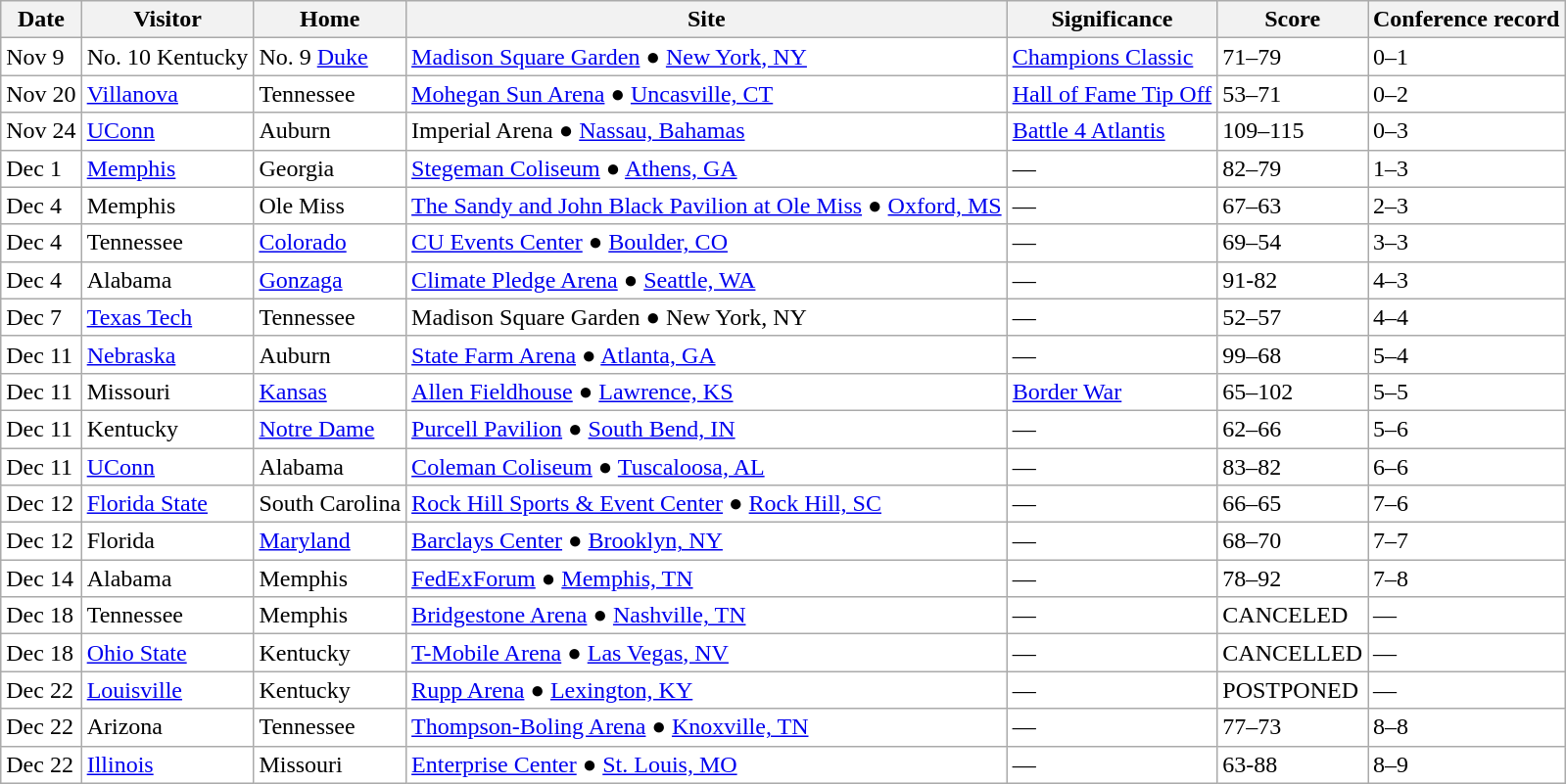<table class="wikitable">
<tr>
<th>Date</th>
<th>Visitor</th>
<th>Home</th>
<th>Site</th>
<th>Significance</th>
<th>Score</th>
<th>Conference record</th>
</tr>
<tr style="background: #fff;">
<td>Nov 9</td>
<td>No. 10 Kentucky</td>
<td>No. 9 <a href='#'>Duke</a></td>
<td><a href='#'>Madison Square Garden</a> ● <a href='#'>New York, NY</a></td>
<td><a href='#'>Champions Classic</a></td>
<td>71–79</td>
<td>0–1</td>
</tr>
<tr style="background: #fff;">
<td>Nov 20</td>
<td><a href='#'>Villanova</a></td>
<td>Tennessee</td>
<td><a href='#'>Mohegan Sun Arena</a> ● <a href='#'>Uncasville, CT</a></td>
<td><a href='#'>Hall of Fame Tip Off</a></td>
<td>53–71</td>
<td>0–2</td>
</tr>
<tr style="background: #fff;">
<td>Nov 24</td>
<td><a href='#'>UConn</a></td>
<td>Auburn</td>
<td>Imperial Arena ● <a href='#'>Nassau, Bahamas</a></td>
<td><a href='#'>Battle 4 Atlantis</a></td>
<td>109–115</td>
<td>0–3</td>
</tr>
<tr style="background: #fff;">
<td>Dec 1</td>
<td><a href='#'>Memphis</a></td>
<td>Georgia</td>
<td><a href='#'>Stegeman Coliseum</a> ● <a href='#'>Athens, GA</a></td>
<td>―</td>
<td>82–79</td>
<td>1–3</td>
</tr>
<tr style="background: #fff;">
<td>Dec 4</td>
<td>Memphis</td>
<td>Ole Miss</td>
<td><a href='#'>The Sandy and John Black Pavilion at Ole Miss</a> ● <a href='#'>Oxford, MS</a></td>
<td>―</td>
<td>67–63</td>
<td>2–3</td>
</tr>
<tr style="background: #fff;">
<td>Dec 4</td>
<td>Tennessee</td>
<td><a href='#'>Colorado</a></td>
<td><a href='#'>CU Events Center</a> ● <a href='#'>Boulder, CO</a></td>
<td>―</td>
<td>69–54</td>
<td>3–3</td>
</tr>
<tr style="background: #fff;">
<td>Dec 4</td>
<td>Alabama</td>
<td><a href='#'>Gonzaga</a></td>
<td><a href='#'>Climate Pledge Arena</a> ● <a href='#'>Seattle, WA</a></td>
<td>—</td>
<td>91-82</td>
<td>4–3</td>
</tr>
<tr style="background: #fff;">
<td>Dec 7</td>
<td><a href='#'>Texas Tech</a></td>
<td>Tennessee</td>
<td>Madison Square Garden ● New York, NY</td>
<td>―</td>
<td>52–57</td>
<td>4–4</td>
</tr>
<tr style="background: #fff;">
<td>Dec 11</td>
<td><a href='#'>Nebraska</a></td>
<td>Auburn</td>
<td><a href='#'>State Farm Arena</a> ● <a href='#'>Atlanta, GA</a></td>
<td>―</td>
<td>99–68</td>
<td>5–4</td>
</tr>
<tr style="background: #fff;">
<td>Dec 11</td>
<td>Missouri</td>
<td><a href='#'>Kansas</a></td>
<td><a href='#'>Allen Fieldhouse</a> ● <a href='#'>Lawrence, KS</a></td>
<td><a href='#'>Border War</a></td>
<td>65–102</td>
<td>5–5</td>
</tr>
<tr style="background: #fff;">
<td>Dec 11</td>
<td>Kentucky</td>
<td><a href='#'>Notre Dame</a></td>
<td><a href='#'>Purcell Pavilion</a> ● <a href='#'>South Bend, IN</a></td>
<td>―</td>
<td>62–66</td>
<td>5–6</td>
</tr>
<tr style="background: #fff;">
<td>Dec 11</td>
<td><a href='#'>UConn</a></td>
<td>Alabama</td>
<td><a href='#'>Coleman Coliseum</a> ● <a href='#'>Tuscaloosa, AL</a></td>
<td>―</td>
<td>83–82</td>
<td>6–6</td>
</tr>
<tr style="background: #fff;">
<td>Dec 12</td>
<td><a href='#'>Florida State</a></td>
<td>South Carolina</td>
<td><a href='#'>Rock Hill Sports & Event Center</a> ● <a href='#'>Rock Hill, SC</a></td>
<td>—</td>
<td>66–65</td>
<td>7–6</td>
</tr>
<tr style="background: #fff;">
<td>Dec 12</td>
<td>Florida</td>
<td><a href='#'>Maryland</a></td>
<td><a href='#'>Barclays Center</a> ● <a href='#'>Brooklyn, NY</a></td>
<td>―</td>
<td>68–70</td>
<td>7–7</td>
</tr>
<tr style="background: #fff;">
<td>Dec 14</td>
<td>Alabama</td>
<td>Memphis</td>
<td><a href='#'>FedExForum</a> ● <a href='#'>Memphis, TN</a></td>
<td>―</td>
<td>78–92</td>
<td>7–8</td>
</tr>
<tr style="background: #fff;">
<td>Dec 18</td>
<td>Tennessee</td>
<td>Memphis</td>
<td><a href='#'>Bridgestone Arena</a> ● <a href='#'>Nashville, TN</a></td>
<td>―</td>
<td>CANCELED</td>
<td>―</td>
</tr>
<tr style="background: #fff;">
<td>Dec 18</td>
<td><a href='#'>Ohio State</a></td>
<td>Kentucky</td>
<td><a href='#'>T-Mobile Arena</a> ● <a href='#'>Las Vegas, NV</a></td>
<td>―</td>
<td>CANCELLED</td>
<td>―</td>
</tr>
<tr style="background: #fff;">
<td>Dec 22</td>
<td><a href='#'>Louisville</a></td>
<td>Kentucky</td>
<td><a href='#'>Rupp Arena</a> ● <a href='#'>Lexington, KY</a></td>
<td>―</td>
<td>POSTPONED</td>
<td>―</td>
</tr>
<tr style="background: #fff;">
<td>Dec 22</td>
<td>Arizona</td>
<td>Tennessee</td>
<td><a href='#'>Thompson-Boling Arena</a> ● <a href='#'>Knoxville, TN</a></td>
<td>―</td>
<td>77–73</td>
<td>8–8</td>
</tr>
<tr style="background: #fff;">
<td>Dec 22</td>
<td><a href='#'>Illinois</a></td>
<td>Missouri</td>
<td><a href='#'>Enterprise Center</a> ● <a href='#'>St. Louis, MO</a></td>
<td>―</td>
<td>63-88</td>
<td>8–9</td>
</tr>
</table>
